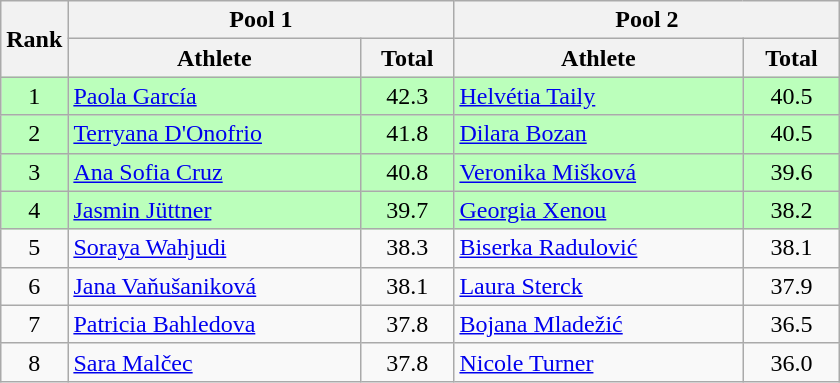<table class="wikitable" style="text-align:center;">
<tr>
<th rowspan=2>Rank</th>
<th colspan=2 width=250>Pool 1</th>
<th colspan=2 width=250>Pool 2</th>
</tr>
<tr>
<th>Athlete</th>
<th>Total</th>
<th>Athlete</th>
<th>Total</th>
</tr>
<tr bgcolor=bbffbb>
<td>1</td>
<td align=left> <a href='#'>Paola García</a></td>
<td>42.3</td>
<td align=left> <a href='#'>Helvétia Taily</a></td>
<td>40.5</td>
</tr>
<tr bgcolor=bbffbb>
<td>2</td>
<td align=left> <a href='#'>Terryana D'Onofrio</a></td>
<td>41.8</td>
<td align=left> <a href='#'>Dilara Bozan</a></td>
<td>40.5</td>
</tr>
<tr bgcolor=bbffbb>
<td>3</td>
<td align=left> <a href='#'>Ana Sofia Cruz</a></td>
<td>40.8</td>
<td align=left> <a href='#'>Veronika Mišková</a></td>
<td>39.6</td>
</tr>
<tr bgcolor=bbffbb>
<td>4</td>
<td align=left> <a href='#'>Jasmin Jüttner</a></td>
<td>39.7</td>
<td align=left> <a href='#'>Georgia Xenou</a></td>
<td>38.2</td>
</tr>
<tr>
<td>5</td>
<td align=left> <a href='#'>Soraya Wahjudi</a></td>
<td>38.3</td>
<td align=left> <a href='#'>Biserka Radulović</a></td>
<td>38.1</td>
</tr>
<tr>
<td>6</td>
<td align=left> <a href='#'>Jana Vaňušaniková</a></td>
<td>38.1</td>
<td align=left> <a href='#'>Laura Sterck</a></td>
<td>37.9</td>
</tr>
<tr>
<td>7</td>
<td align=left> <a href='#'>Patricia Bahledova</a></td>
<td>37.8</td>
<td align=left> <a href='#'>Bojana Mladežić</a></td>
<td>36.5</td>
</tr>
<tr>
<td>8</td>
<td align=left> <a href='#'>Sara Malčec</a></td>
<td>37.8</td>
<td align=left> <a href='#'>Nicole Turner</a></td>
<td>36.0</td>
</tr>
</table>
